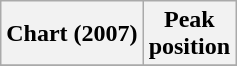<table class="wikitable plainrowheaders" style="text-align:center">
<tr>
<th scope="col">Chart (2007)</th>
<th scope="col">Peak<br>position</th>
</tr>
<tr>
</tr>
</table>
